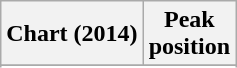<table class="wikitable sortable plainrowheaders">
<tr>
<th>Chart (2014)</th>
<th>Peak<br>position</th>
</tr>
<tr>
</tr>
<tr>
</tr>
<tr>
</tr>
</table>
